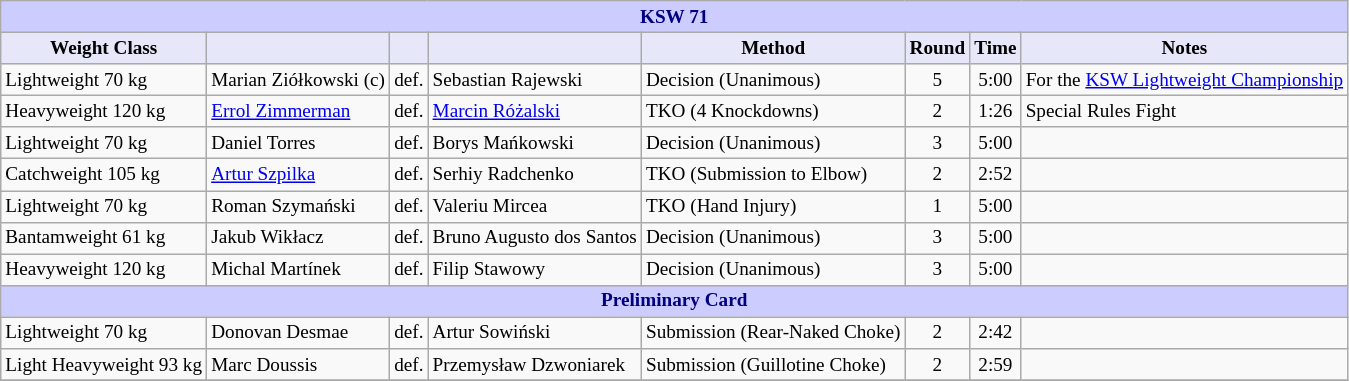<table class="wikitable" style="font-size: 80%;">
<tr>
<th colspan="8" style="background-color: #ccf; color: #000080; text-align: center;"><strong>KSW 71</strong></th>
</tr>
<tr>
<th colspan="1" style="background-color: #E6E8FA; color: #000000; text-align: center;">Weight Class</th>
<th colspan="1" style="background-color: #E6E8FA; color: #000000; text-align: center;"></th>
<th colspan="1" style="background-color: #E6E8FA; color: #000000; text-align: center;"></th>
<th colspan="1" style="background-color: #E6E8FA; color: #000000; text-align: center;"></th>
<th colspan="1" style="background-color: #E6E8FA; color: #000000; text-align: center;">Method</th>
<th colspan="1" style="background-color: #E6E8FA; color: #000000; text-align: center;">Round</th>
<th colspan="1" style="background-color: #E6E8FA; color: #000000; text-align: center;">Time</th>
<th colspan="1" style="background-color: #E6E8FA; color: #000000; text-align: center;">Notes</th>
</tr>
<tr>
<td>Lightweight 70 kg</td>
<td> Marian Ziółkowski (c)</td>
<td align=center>def.</td>
<td> Sebastian Rajewski</td>
<td>Decision (Unanimous)</td>
<td align=center>5</td>
<td align=center>5:00</td>
<td>For the <a href='#'>KSW Lightweight Championship</a></td>
</tr>
<tr>
<td>Heavyweight 120 kg</td>
<td> <a href='#'>Errol Zimmerman</a></td>
<td align=center>def.</td>
<td> <a href='#'>Marcin Różalski</a></td>
<td>TKO (4 Knockdowns)</td>
<td align=center>2</td>
<td align=center>1:26</td>
<td>Special Rules Fight</td>
</tr>
<tr>
<td>Lightweight 70 kg</td>
<td> Daniel Torres</td>
<td align=center>def.</td>
<td> Borys Mańkowski</td>
<td>Decision (Unanimous)</td>
<td align=center>3</td>
<td align=center>5:00</td>
<td></td>
</tr>
<tr>
<td>Catchweight 105 kg</td>
<td> <a href='#'>Artur Szpilka</a></td>
<td align=center>def.</td>
<td> Serhiy Radchenko</td>
<td>TKO (Submission to Elbow)</td>
<td align=center>2</td>
<td align=center>2:52</td>
<td></td>
</tr>
<tr>
<td>Lightweight 70 kg</td>
<td> Roman Szymański</td>
<td align=center>def.</td>
<td> Valeriu Mircea</td>
<td>TKO (Hand Injury)</td>
<td align=center>1</td>
<td align=center>5:00</td>
<td></td>
</tr>
<tr>
<td>Bantamweight 61 kg</td>
<td> Jakub Wikłacz</td>
<td align=center>def.</td>
<td> Bruno Augusto dos Santos</td>
<td>Decision (Unanimous)</td>
<td align=center>3</td>
<td align=center>5:00</td>
<td></td>
</tr>
<tr>
<td>Heavyweight 120 kg</td>
<td> Michal Martínek</td>
<td align=center>def.</td>
<td> Filip Stawowy</td>
<td>Decision (Unanimous)</td>
<td align=center>3</td>
<td align=center>5:00</td>
<td></td>
</tr>
<tr>
<th colspan="8" style="background-color: #ccf; color: #000080; text-align: center;"><strong>Preliminary Card</strong></th>
</tr>
<tr>
<td>Lightweight 70 kg</td>
<td> Donovan Desmae</td>
<td align=center>def.</td>
<td> Artur Sowiński</td>
<td>Submission (Rear-Naked Choke)</td>
<td align=center>2</td>
<td align=center>2:42</td>
<td></td>
</tr>
<tr>
<td>Light Heavyweight 93 kg</td>
<td> Marc Doussis</td>
<td align=center>def.</td>
<td> Przemysław Dzwoniarek</td>
<td>Submission (Guillotine Choke)</td>
<td align=center>2</td>
<td align=center>2:59</td>
<td></td>
</tr>
<tr>
</tr>
</table>
